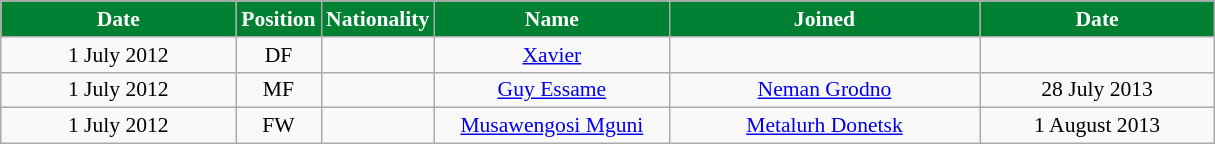<table class="wikitable"  style="text-align:center; font-size:90%; ">
<tr>
<th style="background:#008033; color:white; width:150px;">Date</th>
<th style="background:#008033; color:white; width:50px;">Position</th>
<th style="background:#008033; color:white; width:50px;">Nationality</th>
<th style="background:#008033; color:white; width:150px;">Name</th>
<th style="background:#008033; color:white; width:200px;">Joined</th>
<th style="background:#008033; color:white; width:150px;">Date</th>
</tr>
<tr>
<td>1 July 2012</td>
<td>DF</td>
<td></td>
<td><a href='#'>Xavier</a></td>
<td></td>
<td></td>
</tr>
<tr>
<td>1 July 2012</td>
<td>MF</td>
<td></td>
<td><a href='#'>Guy Essame</a></td>
<td><a href='#'>Neman Grodno</a></td>
<td>28 July 2013</td>
</tr>
<tr>
<td>1 July 2012</td>
<td>FW</td>
<td></td>
<td><a href='#'>Musawengosi Mguni</a></td>
<td><a href='#'>Metalurh Donetsk</a></td>
<td>1 August 2013</td>
</tr>
</table>
